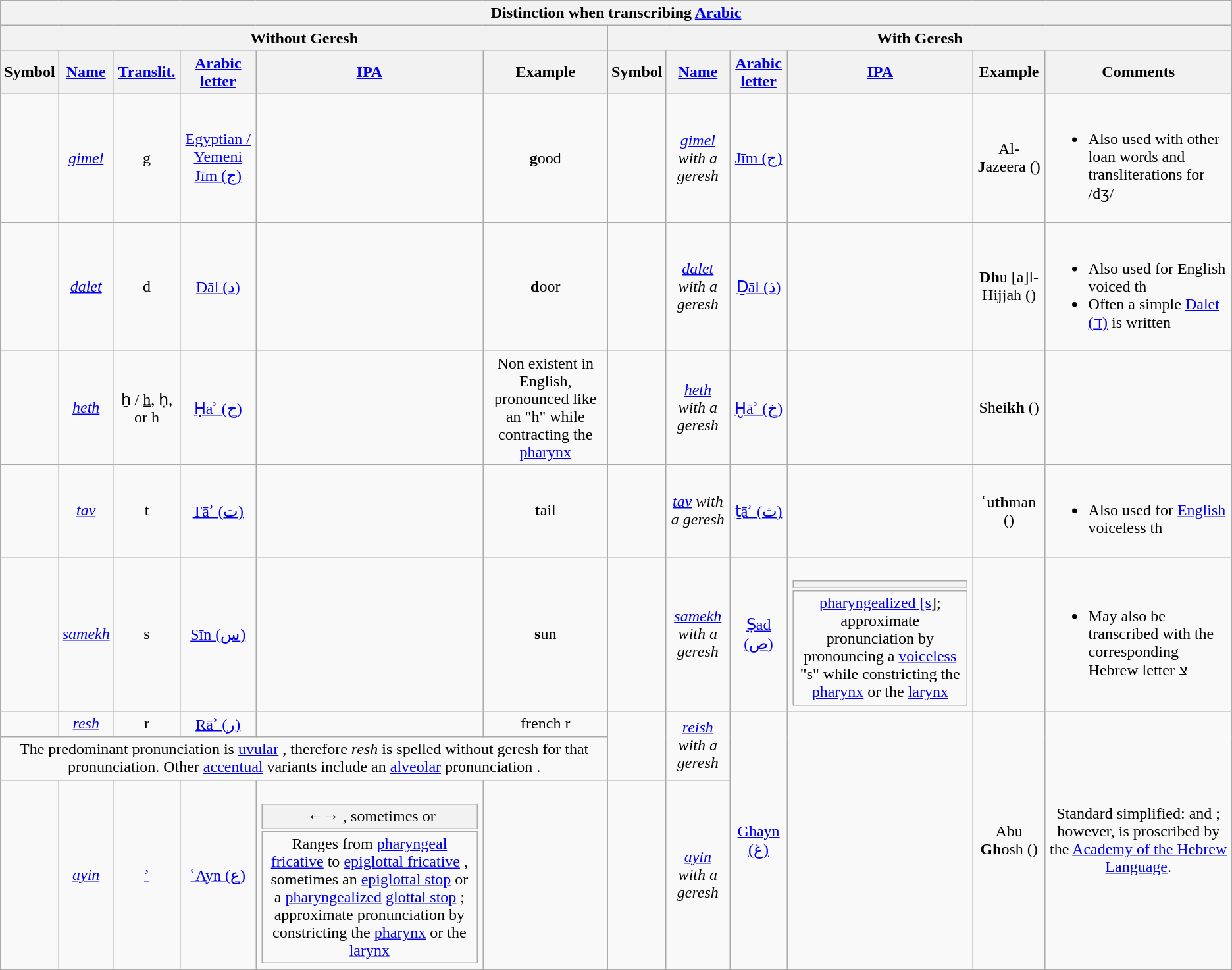<table class="wikitable" style="text-align:center;">
<tr>
<th colspan=12 align=center>Distinction when transcribing <a href='#'>Arabic</a></th>
</tr>
<tr>
<th ! colspan="6">Without Geresh</th>
<th ! colspan="6">With Geresh</th>
</tr>
<tr>
<th>Symbol</th>
<th><a href='#'>Name</a></th>
<th><a href='#'>Translit.</a></th>
<th><a href='#'>Arabic letter</a></th>
<th><a href='#'>IPA</a></th>
<th>Example</th>
<th>Symbol</th>
<th><a href='#'>Name</a></th>
<th><a href='#'>Arabic letter</a></th>
<th><a href='#'>IPA</a></th>
<th>Example</th>
<th>Comments</th>
</tr>
<tr>
<td align="center" dir="rtl"></td>
<td><em><a href='#'>gimel</a></em></td>
<td>g</td>
<td><a href='#'>Egyptian / Yemeni</a> <a href='#'>Jīm (ج)</a></td>
<td></td>
<td><strong>g</strong>ood</td>
<td align="center" dir="rtl"></td>
<td><em><a href='#'>gimel</a> with a geresh</em></td>
<td><a href='#'>Jīm (ج)</a></td>
<td></td>
<td>Al-<strong>J</strong>azeera ()</td>
<td align="left"><br><ul><li>Also used with other loan words and transliterations for /dʒ/</li></ul></td>
</tr>
<tr>
<td align="center" dir="rtl"></td>
<td><em><a href='#'>dalet</a></em></td>
<td>d</td>
<td><a href='#'>Dāl (د)</a></td>
<td></td>
<td><strong>d</strong>oor</td>
<td align="center" dir="rtl"></td>
<td><em><a href='#'>dalet</a> with a geresh</em></td>
<td><a href='#'>Ḏāl (ذ)</a></td>
<td></td>
<td><strong>Dh</strong>u [a]l-Hijjah ()</td>
<td align="left"><br><ul><li>Also used for English voiced th</li><li>Often a simple <a href='#'>Dalet (ד)</a> is written</li></ul></td>
</tr>
<tr>
<td align="center" dir="rtl"></td>
<td><em><a href='#'>heth</a></em></td>
<td>ẖ / <u>h</u>, ḥ, or h</td>
<td><a href='#'>Ḥaʾ (ح)</a></td>
<td></td>
<td>Non existent in English, pronounced like an "h" while contracting the <a href='#'>pharynx</a></td>
<td align="center" dir="rtl"></td>
<td><em><a href='#'>heth</a> with a geresh</em></td>
<td><a href='#'>Ḫāʾ (ﺥ)</a></td>
<td></td>
<td>Shei<strong>kh</strong> ()</td>
<td align="left"></td>
</tr>
<tr>
<td align="center" dir="rtl"></td>
<td><em><a href='#'>tav</a></em></td>
<td>t</td>
<td><a href='#'>Tāʾ (ت)</a></td>
<td></td>
<td><strong>t</strong>ail</td>
<td align="center" dir="rtl"></td>
<td><em><a href='#'>tav</a> with a geresh</em></td>
<td><a href='#'>ṯāʾ (ث)</a></td>
<td></td>
<td>ʿu<strong>th</strong>man ()</td>
<td align="left"><br><ul><li>Also used for <a href='#'>English</a> voiceless th</li></ul></td>
</tr>
<tr>
<td align="center" dir="rtl"></td>
<td><em><a href='#'>samekh</a></em></td>
<td>s</td>
<td><a href='#'>Sīn (س)</a></td>
<td></td>
<td><strong>s</strong>un</td>
<td align="center" dir="rtl"></td>
<td><em><a href='#'>samekh</a> with a geresh</em></td>
<td><a href='#'>Ṣad (ص)</a></td>
<td><br><table class="collapsible collapsed">
<tr>
<th style="font-weight:normal"></th>
</tr>
<tr>
<td><a href='#'>pharyngealized [s</a>]; approximate pronunciation by pronouncing a <a href='#'>voiceless</a> "s" while constricting the <a href='#'>pharynx</a> or the <a href='#'>larynx</a></td>
</tr>
</table>
</td>
<td></td>
<td align="left"><br><ul><li>May also be transcribed with the corresponding Hebrew letter צ</li></ul></td>
</tr>
<tr>
<td align="center" dir="rtl"></td>
<td><em><a href='#'>resh</a></em></td>
<td>r</td>
<td><a href='#'>Rāʾ (ر)</a></td>
<td></td>
<td>french r</td>
<td rowspan=2 align="center" dir="rtl"></td>
<td rowspan=2><em><a href='#'>reish</a> with a geresh</em></td>
<td rowspan=3><a href='#'>Ghayn (غ)</a></td>
<td rowspan=3></td>
<td rowspan=3>Abu <strong>Gh</strong>osh ()</td>
<td rowspan=3>Standard simplified:  and ; however,  is proscribed by the <a href='#'>Academy of the Hebrew Language</a>. </td>
</tr>
<tr>
<td colspan=6>The predominant pronunciation is <a href='#'>uvular</a> , therefore <em>resh</em> is spelled without geresh for that pronunciation. Other <a href='#'>accentual</a> variants include an <a href='#'>alveolar</a> pronunciation .</td>
</tr>
<tr>
<td align="center" dir="rtl"></td>
<td><em><a href='#'>ayin</a></em></td>
<td><a href='#'>’</a></td>
<td><a href='#'>ʿAyn (ع)</a></td>
<td><br><table class="collapsible collapsed">
<tr>
<th style="font-weight:normal"> ←→ , sometimes  or </th>
</tr>
<tr>
<td>Ranges from <a href='#'>pharyngeal fricative</a>  to <a href='#'>epiglottal fricative</a> , sometimes an <a href='#'>epiglottal stop</a>  or a <a href='#'>pharyngealized</a> <a href='#'>glottal stop</a> ; approximate pronunciation by constricting the <a href='#'>pharynx</a> or the <a href='#'>larynx</a></td>
</tr>
</table>
</td>
<td></td>
<td align="center" dir="rtl"></td>
<td><em><a href='#'>ayin</a> with a geresh</em></td>
</tr>
<tr>
</tr>
</table>
